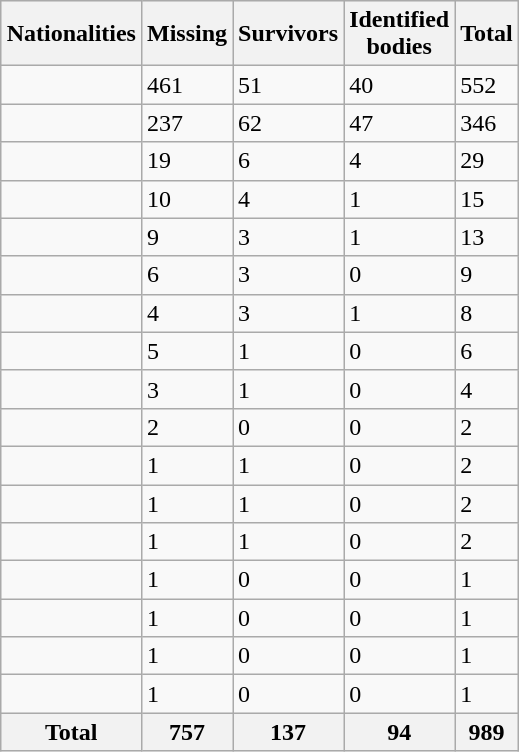<table class="wikitable sortable" style="float:right; margin:10px">
<tr style="background: #E9E9E9;">
<th>Nationalities</th>
<th>Missing</th>
<th>Survivors</th>
<th>Identified<br>bodies</th>
<th>Total</th>
</tr>
<tr>
<td></td>
<td>461</td>
<td>51</td>
<td>40</td>
<td>552</td>
</tr>
<tr>
<td></td>
<td>237</td>
<td>62</td>
<td>47</td>
<td>346</td>
</tr>
<tr>
<td></td>
<td>19</td>
<td>6</td>
<td>4</td>
<td>29</td>
</tr>
<tr>
<td></td>
<td>10</td>
<td>4</td>
<td>1</td>
<td>15</td>
</tr>
<tr>
<td></td>
<td>9</td>
<td>3</td>
<td>1</td>
<td>13</td>
</tr>
<tr>
<td></td>
<td>6</td>
<td>3</td>
<td>0</td>
<td>9</td>
</tr>
<tr>
<td></td>
<td>4</td>
<td>3</td>
<td>1</td>
<td>8</td>
</tr>
<tr>
<td></td>
<td>5</td>
<td>1</td>
<td>0</td>
<td>6</td>
</tr>
<tr>
<td></td>
<td>3</td>
<td>1</td>
<td>0</td>
<td>4</td>
</tr>
<tr>
<td></td>
<td>2</td>
<td>0</td>
<td>0</td>
<td>2</td>
</tr>
<tr>
<td></td>
<td>1</td>
<td>1</td>
<td>0</td>
<td>2</td>
</tr>
<tr>
<td></td>
<td>1</td>
<td>1</td>
<td>0</td>
<td>2</td>
</tr>
<tr>
<td></td>
<td>1</td>
<td>1</td>
<td>0</td>
<td>2</td>
</tr>
<tr>
<td></td>
<td>1</td>
<td>0</td>
<td>0</td>
<td>1</td>
</tr>
<tr>
<td></td>
<td>1</td>
<td>0</td>
<td>0</td>
<td>1</td>
</tr>
<tr>
<td></td>
<td>1</td>
<td>0</td>
<td>0</td>
<td>1</td>
</tr>
<tr>
<td></td>
<td>1</td>
<td>0</td>
<td>0</td>
<td>1</td>
</tr>
<tr>
<th>Total</th>
<th>757</th>
<th>137</th>
<th>94</th>
<th>989</th>
</tr>
</table>
